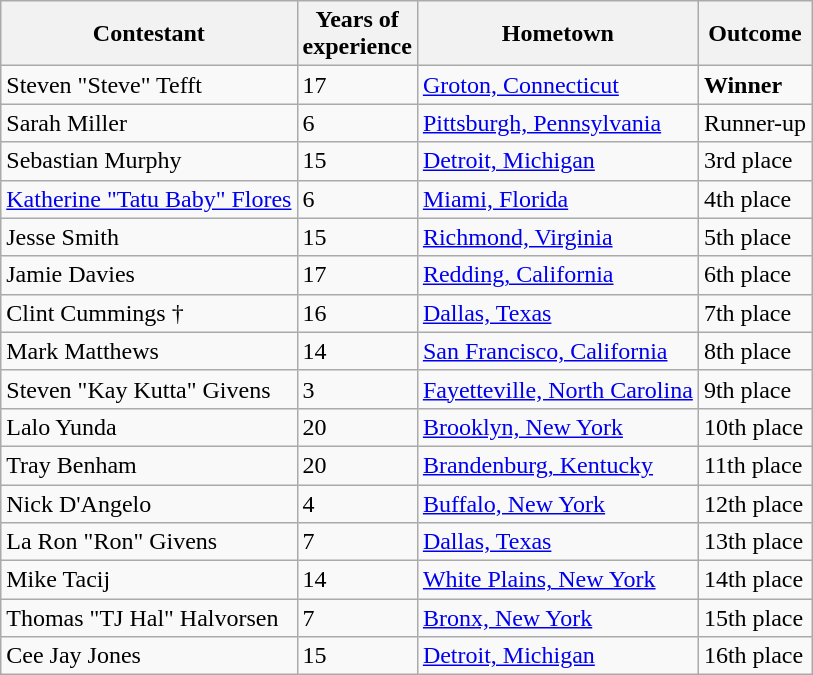<table class="wikitable sortable">
<tr>
<th>Contestant</th>
<th>Years of<br>experience</th>
<th>Hometown</th>
<th>Outcome</th>
</tr>
<tr>
<td>Steven "Steve" Tefft</td>
<td>17</td>
<td><a href='#'>Groton, Connecticut</a></td>
<td><strong>Winner</strong></td>
</tr>
<tr>
<td>Sarah Miller</td>
<td>6</td>
<td><a href='#'>Pittsburgh, Pennsylvania</a></td>
<td>Runner-up</td>
</tr>
<tr>
<td>Sebastian Murphy</td>
<td>15</td>
<td><a href='#'>Detroit, Michigan</a></td>
<td>3rd place</td>
</tr>
<tr>
<td><a href='#'>Katherine "Tatu Baby" Flores</a></td>
<td>6</td>
<td><a href='#'>Miami, Florida</a></td>
<td>4th place</td>
</tr>
<tr>
<td>Jesse Smith</td>
<td>15</td>
<td><a href='#'>Richmond, Virginia</a></td>
<td>5th place</td>
</tr>
<tr>
<td>Jamie Davies</td>
<td>17</td>
<td><a href='#'>Redding, California</a></td>
<td>6th place</td>
</tr>
<tr>
<td>Clint Cummings †</td>
<td>16</td>
<td><a href='#'>Dallas, Texas</a></td>
<td>7th place</td>
</tr>
<tr>
<td>Mark Matthews</td>
<td>14</td>
<td><a href='#'>San Francisco, California</a></td>
<td>8th place</td>
</tr>
<tr>
<td>Steven "Kay Kutta" Givens</td>
<td>3</td>
<td><a href='#'>Fayetteville, North Carolina</a></td>
<td>9th place</td>
</tr>
<tr>
<td>Lalo Yunda</td>
<td>20</td>
<td><a href='#'>Brooklyn, New York</a></td>
<td>10th place</td>
</tr>
<tr>
<td>Tray Benham</td>
<td>20</td>
<td><a href='#'>Brandenburg, Kentucky</a></td>
<td>11th place</td>
</tr>
<tr>
<td>Nick D'Angelo</td>
<td>4</td>
<td><a href='#'>Buffalo, New York</a></td>
<td>12th place</td>
</tr>
<tr>
<td>La Ron "Ron" Givens</td>
<td>7</td>
<td><a href='#'>Dallas, Texas</a></td>
<td>13th place</td>
</tr>
<tr>
<td>Mike Tacij</td>
<td>14</td>
<td><a href='#'>White Plains, New York</a></td>
<td>14th place</td>
</tr>
<tr>
<td>Thomas "TJ Hal" Halvorsen</td>
<td>7</td>
<td><a href='#'>Bronx, New York</a></td>
<td>15th place</td>
</tr>
<tr>
<td>Cee Jay Jones</td>
<td>15</td>
<td><a href='#'>Detroit, Michigan</a></td>
<td>16th place</td>
</tr>
</table>
